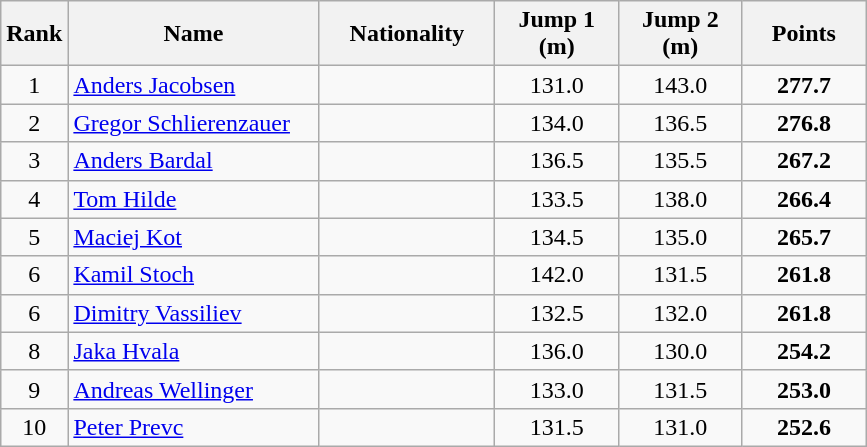<table class="wikitable sortable">
<tr>
<th align=center>Rank</th>
<th width=160>Name</th>
<th width=110>Nationality</th>
<th width=75>Jump 1 (m)</th>
<th width=75>Jump 2 (m)</th>
<th width=75>Points</th>
</tr>
<tr>
<td align=center>1</td>
<td align=left><a href='#'>Anders Jacobsen</a></td>
<td align=left></td>
<td align=center>131.0</td>
<td align=center>143.0</td>
<td align=center><strong>277.7</strong></td>
</tr>
<tr>
<td align=center>2</td>
<td align=left><a href='#'>Gregor Schlierenzauer</a></td>
<td align=left></td>
<td align=center>134.0</td>
<td align=center>136.5</td>
<td align=center><strong>276.8</strong></td>
</tr>
<tr>
<td align=center>3</td>
<td align=left><a href='#'>Anders Bardal</a></td>
<td align=left></td>
<td align=center>136.5</td>
<td align=center>135.5</td>
<td align=center><strong>267.2</strong></td>
</tr>
<tr>
<td align=center>4</td>
<td align=left><a href='#'>Tom Hilde</a></td>
<td align=left></td>
<td align=center>133.5</td>
<td align=center>138.0</td>
<td align=center><strong>266.4</strong></td>
</tr>
<tr>
<td align=center>5</td>
<td align=left><a href='#'>Maciej Kot</a></td>
<td align=left></td>
<td align=center>134.5</td>
<td align=center>135.0</td>
<td align=center><strong>265.7</strong></td>
</tr>
<tr>
<td align=center>6</td>
<td align=left><a href='#'>Kamil Stoch</a></td>
<td align=left></td>
<td align=center>142.0</td>
<td align=center>131.5</td>
<td align=center><strong>261.8</strong></td>
</tr>
<tr>
<td align=center>6</td>
<td align=left><a href='#'>Dimitry Vassiliev</a></td>
<td align=left></td>
<td align=center>132.5</td>
<td align=center>132.0</td>
<td align=center><strong>261.8</strong></td>
</tr>
<tr>
<td align=center>8</td>
<td align=left><a href='#'>Jaka Hvala</a></td>
<td align=left></td>
<td align=center>136.0</td>
<td align=center>130.0</td>
<td align=center><strong>254.2</strong></td>
</tr>
<tr>
<td align=center>9</td>
<td align=left><a href='#'>Andreas Wellinger</a></td>
<td align=left></td>
<td align=center>133.0</td>
<td align=center>131.5</td>
<td align=center><strong>253.0</strong></td>
</tr>
<tr>
<td align=center>10</td>
<td align=left><a href='#'>Peter Prevc</a></td>
<td align=left></td>
<td align=center>131.5</td>
<td align=center>131.0</td>
<td align=center><strong>252.6</strong></td>
</tr>
</table>
